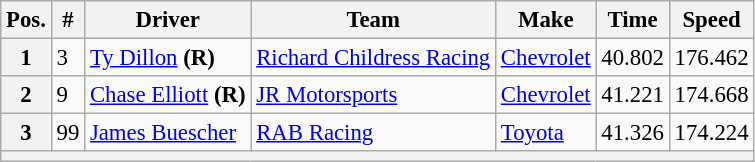<table class="wikitable" style="font-size:95%">
<tr>
<th>Pos.</th>
<th>#</th>
<th>Driver</th>
<th>Team</th>
<th>Make</th>
<th>Time</th>
<th>Speed</th>
</tr>
<tr>
<th>1</th>
<td>3</td>
<td><a href='#'>Ty Dillon</a> <strong>(R)</strong></td>
<td><a href='#'>Richard Childress Racing</a></td>
<td><a href='#'>Chevrolet</a></td>
<td>40.802</td>
<td>176.462</td>
</tr>
<tr>
<th>2</th>
<td>9</td>
<td><a href='#'>Chase Elliott</a> <strong>(R)</strong></td>
<td><a href='#'>JR Motorsports</a></td>
<td><a href='#'>Chevrolet</a></td>
<td>41.221</td>
<td>174.668</td>
</tr>
<tr>
<th>3</th>
<td>99</td>
<td><a href='#'>James Buescher</a></td>
<td><a href='#'>RAB Racing</a></td>
<td><a href='#'>Toyota</a></td>
<td>41.326</td>
<td>174.224</td>
</tr>
<tr>
<th colspan="7"></th>
</tr>
</table>
